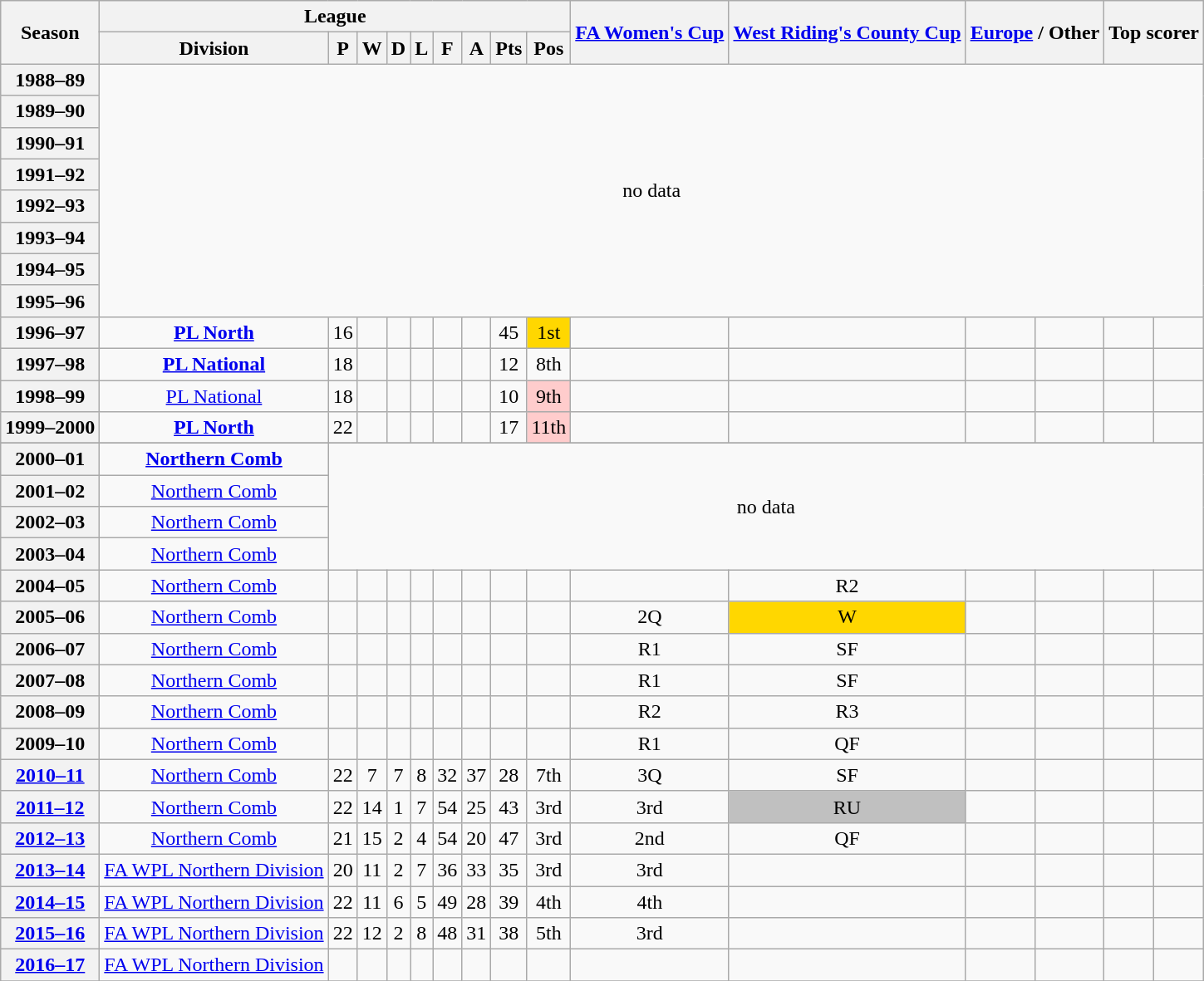<table class="wikitable" style="text-align: center">
<tr>
<th scope="col" rowspan=2>Season</th>
<th colspan=9>League</th>
<th scope="col" rowspan=2><a href='#'>FA Women's Cup</a></th>
<th scope="col" rowspan=2><a href='#'>West Riding's County Cup</a></th>
<th scope="col" rowspan=2 colspan=2><a href='#'>Europe</a> / Other</th>
<th scope="col" rowspan=2 colspan=2>Top scorer</th>
</tr>
<tr>
<th scope="col">Division</th>
<th scope="col">P</th>
<th scope="col">W</th>
<th scope="col">D</th>
<th scope="col">L</th>
<th scope="col">F</th>
<th scope="col">A</th>
<th scope="col">Pts</th>
<th scope="col">Pos</th>
</tr>
<tr>
<th scope="row">1988–89</th>
<td rowspan=8 colspan=15>no data</td>
</tr>
<tr>
<th scope="row">1989–90</th>
</tr>
<tr>
<th scope="row">1990–91</th>
</tr>
<tr>
<th scope="row">1991–92</th>
</tr>
<tr>
<th scope="row">1992–93</th>
</tr>
<tr>
<th scope="row">1993–94</th>
</tr>
<tr>
<th scope="row">1994–95</th>
</tr>
<tr>
<th scope="row">1995–96</th>
</tr>
<tr>
<th scope="row">1996–97</th>
<td><strong><a href='#'>PL North</a></strong></td>
<td>16</td>
<td></td>
<td></td>
<td></td>
<td></td>
<td></td>
<td>45</td>
<td bgcolor=gold>1st</td>
<td></td>
<td></td>
<td></td>
<td></td>
<td style="text-align:left;"></td>
<td></td>
</tr>
<tr>
<th scope="row">1997–98</th>
<td><strong><a href='#'>PL National</a></strong></td>
<td>18</td>
<td></td>
<td></td>
<td></td>
<td></td>
<td></td>
<td>12</td>
<td>8th</td>
<td></td>
<td></td>
<td></td>
<td></td>
<td style="text-align:left;"></td>
<td></td>
</tr>
<tr>
<th scope="row">1998–99</th>
<td><a href='#'>PL National</a></td>
<td>18</td>
<td></td>
<td></td>
<td></td>
<td></td>
<td></td>
<td>10</td>
<td bgcolor="#FFCCCC">9th</td>
<td></td>
<td></td>
<td></td>
<td></td>
<td style="text-align:left;"></td>
<td></td>
</tr>
<tr>
<th scope="row">1999–2000</th>
<td><strong><a href='#'>PL North</a></strong></td>
<td>22</td>
<td></td>
<td></td>
<td></td>
<td></td>
<td></td>
<td>17</td>
<td bgcolor="#FFCCCC">11th</td>
<td></td>
<td></td>
<td></td>
<td></td>
<td style="text-align:left;"></td>
<td></td>
</tr>
<tr>
</tr>
<tr>
<th scope="row">2000–01</th>
<td><strong><a href='#'>Northern Comb</a></strong></td>
<td rowspan=4 colspan=14>no data</td>
</tr>
<tr>
<th scope="row">2001–02</th>
<td><a href='#'>Northern Comb</a></td>
</tr>
<tr>
<th scope="row">2002–03</th>
<td><a href='#'>Northern Comb</a></td>
</tr>
<tr>
<th scope="row">2003–04</th>
<td><a href='#'>Northern Comb</a></td>
</tr>
<tr>
<th scope="row">2004–05</th>
<td><a href='#'>Northern Comb</a></td>
<td></td>
<td></td>
<td></td>
<td></td>
<td></td>
<td></td>
<td></td>
<td></td>
<td></td>
<td>R2</td>
<td></td>
<td></td>
<td style="text-align:left;"></td>
<td></td>
</tr>
<tr>
<th scope="row">2005–06</th>
<td><a href='#'>Northern Comb</a></td>
<td></td>
<td></td>
<td></td>
<td></td>
<td></td>
<td></td>
<td></td>
<td></td>
<td>2Q</td>
<td bgcolor=gold>W</td>
<td></td>
<td></td>
<td style="text-align:left;"></td>
<td></td>
</tr>
<tr>
<th scope="row">2006–07</th>
<td><a href='#'>Northern Comb</a></td>
<td></td>
<td></td>
<td></td>
<td></td>
<td></td>
<td></td>
<td></td>
<td></td>
<td>R1</td>
<td>SF</td>
<td></td>
<td></td>
<td style="text-align:left;"></td>
<td></td>
</tr>
<tr>
<th scope="row">2007–08</th>
<td><a href='#'>Northern Comb</a></td>
<td></td>
<td></td>
<td></td>
<td></td>
<td></td>
<td></td>
<td></td>
<td></td>
<td>R1</td>
<td>SF</td>
<td></td>
<td></td>
<td style="text-align:left;"></td>
<td></td>
</tr>
<tr>
<th scope="row">2008–09</th>
<td><a href='#'>Northern Comb</a></td>
<td></td>
<td></td>
<td></td>
<td></td>
<td></td>
<td></td>
<td></td>
<td></td>
<td>R2</td>
<td>R3</td>
<td></td>
<td></td>
<td style="text-align:left;"></td>
<td></td>
</tr>
<tr>
<th scope="row">2009–10</th>
<td><a href='#'>Northern Comb</a></td>
<td></td>
<td></td>
<td></td>
<td></td>
<td></td>
<td></td>
<td></td>
<td></td>
<td>R1</td>
<td>QF</td>
<td></td>
<td></td>
<td style="text-align:left;"></td>
<td></td>
</tr>
<tr>
<th scope="row"><a href='#'>2010–11</a></th>
<td><a href='#'>Northern Comb</a></td>
<td>22</td>
<td>7</td>
<td>7</td>
<td>8</td>
<td>32</td>
<td>37</td>
<td>28</td>
<td>7th</td>
<td>3Q</td>
<td>SF</td>
<td></td>
<td></td>
<td style="text-align:left;"></td>
<td></td>
</tr>
<tr>
<th scope="row"><a href='#'>2011–12</a></th>
<td><a href='#'>Northern Comb</a></td>
<td>22</td>
<td>14</td>
<td>1</td>
<td>7</td>
<td>54</td>
<td>25</td>
<td>43</td>
<td>3rd</td>
<td>3rd</td>
<td bgcolor=silver>RU</td>
<td></td>
<td></td>
<td style="text-align:left;"></td>
<td></td>
</tr>
<tr>
<th scope="row"><a href='#'>2012–13</a></th>
<td><a href='#'>Northern Comb</a></td>
<td>21</td>
<td>15</td>
<td>2</td>
<td>4</td>
<td>54</td>
<td>20</td>
<td>47</td>
<td>3rd</td>
<td>2nd</td>
<td>QF</td>
<td></td>
<td></td>
<td style="text-align:left;"></td>
<td></td>
</tr>
<tr>
<th scope="row"><a href='#'>2013–14</a></th>
<td><a href='#'>FA WPL Northern Division</a></td>
<td>20</td>
<td>11</td>
<td>2</td>
<td>7</td>
<td>36</td>
<td>33</td>
<td>35</td>
<td>3rd</td>
<td>3rd</td>
<td></td>
<td></td>
<td></td>
<td style="text-align:left;"></td>
<td></td>
</tr>
<tr>
<th scope="row"><a href='#'>2014–15</a></th>
<td><a href='#'>FA WPL Northern Division</a></td>
<td>22</td>
<td>11</td>
<td>6</td>
<td>5</td>
<td>49</td>
<td>28</td>
<td>39</td>
<td>4th</td>
<td>4th</td>
<td></td>
<td></td>
<td></td>
<td style="text-align:left;"></td>
<td></td>
</tr>
<tr>
<th scope="row"><a href='#'>2015–16</a></th>
<td><a href='#'>FA WPL Northern Division</a></td>
<td>22</td>
<td>12</td>
<td>2</td>
<td>8</td>
<td>48</td>
<td>31</td>
<td>38</td>
<td>5th</td>
<td>3rd</td>
<td></td>
<td></td>
<td></td>
<td style="text-align:left;"></td>
<td></td>
</tr>
<tr>
<th scope="row"><a href='#'>2016–17</a></th>
<td><a href='#'>FA WPL Northern Division</a></td>
<td></td>
<td></td>
<td></td>
<td></td>
<td></td>
<td></td>
<td></td>
<td></td>
<td></td>
<td></td>
<td></td>
<td></td>
<td style="text-align:left;"></td>
<td></td>
</tr>
<tr>
</tr>
</table>
